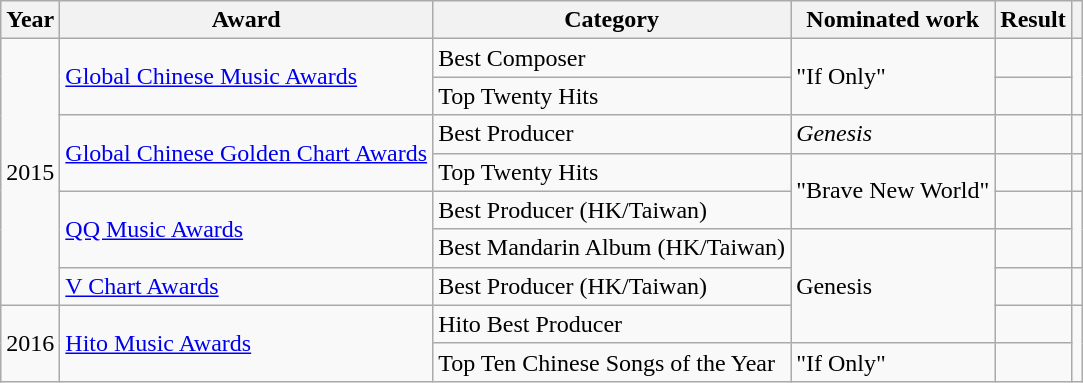<table class="wikitable sortable plainrowheaders">
<tr>
<th>Year</th>
<th>Award</th>
<th>Category</th>
<th>Nominated work</th>
<th>Result</th>
<th class="unsortable"></th>
</tr>
<tr>
<td rowspan="7">2015</td>
<td rowspan="2"><a href='#'>Global Chinese Music Awards</a></td>
<td>Best Composer</td>
<td rowspan="2">"If Only"</td>
<td></td>
<td rowspan="2" align="center"></td>
</tr>
<tr>
<td>Top Twenty Hits</td>
<td></td>
</tr>
<tr>
<td rowspan="2"><a href='#'>Global Chinese Golden Chart Awards</a></td>
<td>Best Producer</td>
<td><em>Genesis</em></td>
<td></td>
<td></td>
</tr>
<tr>
<td>Top Twenty Hits</td>
<td rowspan="2">"Brave New World"</td>
<td></td>
<td></td>
</tr>
<tr>
<td rowspan="2"><a href='#'>QQ Music Awards</a></td>
<td>Best Producer (HK/Taiwan)</td>
<td></td>
<td rowspan="2" align="center"></td>
</tr>
<tr>
<td>Best Mandarin Album (HK/Taiwan)</td>
<td rowspan="3">Genesis</td>
<td></td>
</tr>
<tr>
<td><a href='#'>V Chart Awards</a></td>
<td>Best Producer (HK/Taiwan)</td>
<td></td>
<td align="center"></td>
</tr>
<tr>
<td rowspan="2">2016</td>
<td rowspan="2"><a href='#'>Hito Music Awards</a></td>
<td>Hito  Best Producer</td>
<td></td>
<td rowspan="2" align="center"></td>
</tr>
<tr>
<td>Top Ten Chinese Songs of the Year</td>
<td>"If Only"</td>
<td></td>
</tr>
</table>
